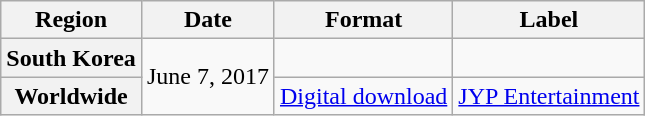<table class="wikitable plainrowheaders">
<tr>
<th>Region</th>
<th>Date</th>
<th>Format</th>
<th>Label</th>
</tr>
<tr>
<th scope="row">South Korea</th>
<td rowspan="2">June 7, 2017</td>
<td></td>
<td></td>
</tr>
<tr>
<th scope="row">Worldwide</th>
<td><a href='#'>Digital download</a></td>
<td><a href='#'>JYP Entertainment</a></td>
</tr>
</table>
